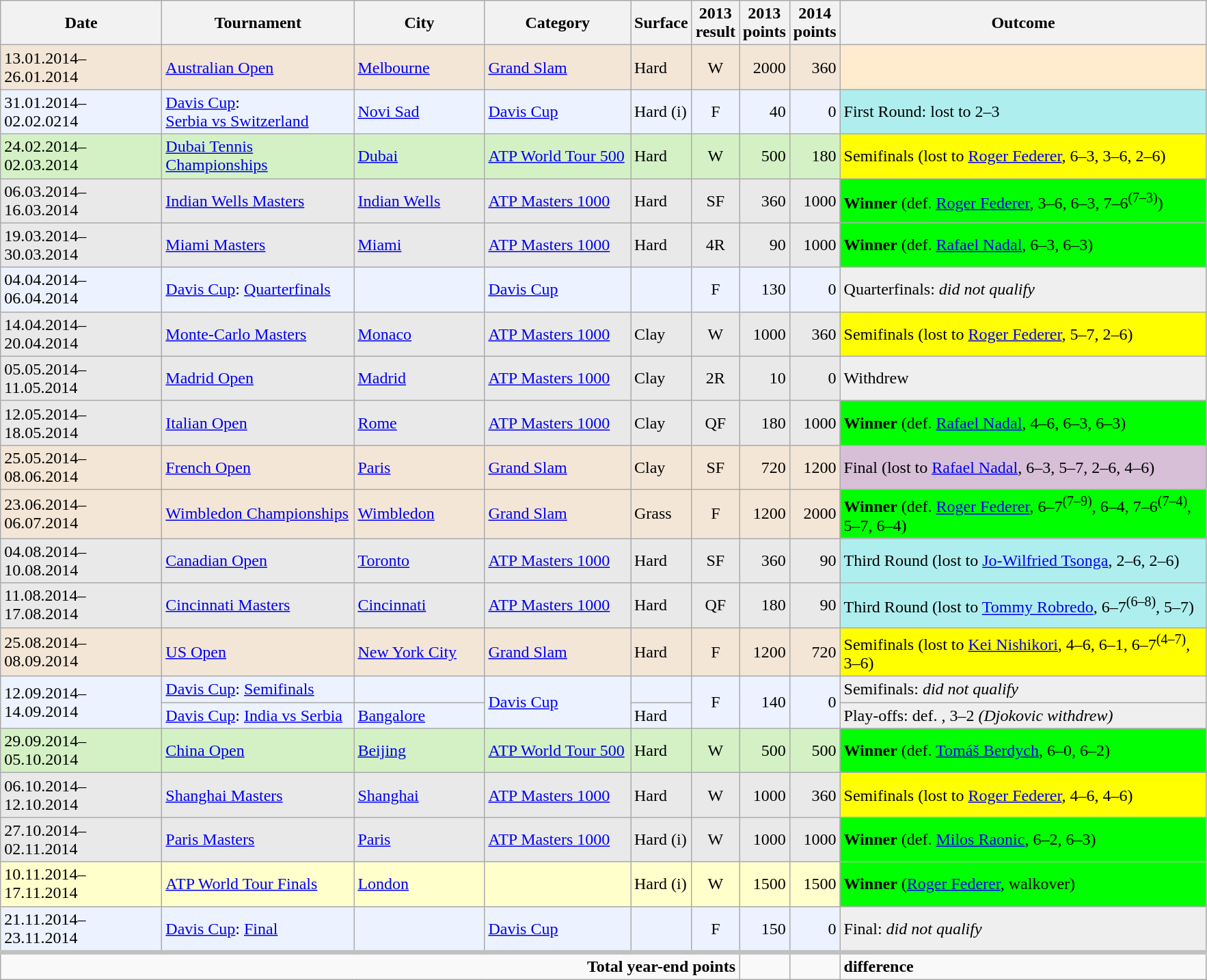<table class="wikitable" style="text-align:left">
<tr>
<th width=150>Date</th>
<th width=180>Tournament</th>
<th width=120>City</th>
<th width=135>Category</th>
<th width=40>Surface</th>
<th width=35>2013 result</th>
<th width=35>2013 points</th>
<th width=35>2014 points</th>
<th width=350>Outcome</th>
</tr>
<tr style="background:#f3e6d7;">
<td>13.01.2014–26.01.2014</td>
<td><a href='#'>Australian Open</a></td>
<td><a href='#'>Melbourne</a></td>
<td><a href='#'>Grand Slam</a></td>
<td>Hard</td>
<td align=center>W</td>
<td align=right>2000</td>
<td align=right>360</td>
<td style="background:#ffebcd;"></td>
</tr>
<tr style="background:#ecf2ff;">
<td>31.01.2014–02.02.0214</td>
<td><a href='#'>Davis Cup</a>: <br><a href='#'>Serbia vs Switzerland</a></td>
<td><a href='#'>Novi Sad</a></td>
<td><a href='#'>Davis Cup</a></td>
<td>Hard (i)</td>
<td align=center>F</td>
<td align=right>40</td>
<td align=right>0</td>
<td style="background:#afeeee;">First Round: <strong></strong> lost to  2–3 <br></td>
</tr>
<tr style="background:#d4f1c5;">
<td>24.02.2014–02.03.2014</td>
<td><a href='#'>Dubai Tennis Championships</a></td>
<td><a href='#'>Dubai</a></td>
<td><a href='#'>ATP World Tour 500</a></td>
<td>Hard</td>
<td align=center>W</td>
<td align=right>500</td>
<td align=right>180</td>
<td style="background:yellow;">Semifinals (lost to <a href='#'>Roger Federer</a>, 6–3, 3–6, 2–6)</td>
</tr>
<tr style="background:#e9e9e9;">
<td>06.03.2014–16.03.2014</td>
<td><a href='#'>Indian Wells Masters</a></td>
<td><a href='#'>Indian Wells</a></td>
<td><a href='#'>ATP Masters 1000</a></td>
<td>Hard</td>
<td align=center>SF</td>
<td align=right>360</td>
<td align=right>1000</td>
<td style="background:lime;"><strong>Winner</strong> (def. <a href='#'>Roger Federer</a>, 3–6, 6–3, 7–6<sup>(7–3)</sup>)</td>
</tr>
<tr style="background:#e9e9e9;">
<td>19.03.2014–30.03.2014</td>
<td><a href='#'>Miami Masters</a></td>
<td><a href='#'>Miami</a></td>
<td><a href='#'>ATP Masters 1000</a></td>
<td>Hard</td>
<td align=center>4R</td>
<td align=right>90</td>
<td align=right>1000</td>
<td style="background:lime;"><strong>Winner</strong> (def. <a href='#'>Rafael Nadal</a>, 6–3, 6–3)</td>
</tr>
<tr style="background:#ecf2ff;">
<td>04.04.2014–06.04.2014</td>
<td><a href='#'>Davis Cup</a>: <a href='#'>Quarterfinals</a></td>
<td></td>
<td><a href='#'>Davis Cup</a></td>
<td></td>
<td align=center>F</td>
<td align=right>130</td>
<td align=right>0</td>
<td style="background:#efefef;">Quarterfinals: <strong></strong> <em>did not qualify</em></td>
</tr>
<tr style="background:#e9e9e9;">
<td>14.04.2014–20.04.2014</td>
<td><a href='#'>Monte-Carlo Masters</a></td>
<td><a href='#'>Monaco</a></td>
<td><a href='#'>ATP Masters 1000</a></td>
<td>Clay</td>
<td align=center>W</td>
<td align=right>1000</td>
<td align=right>360</td>
<td style="background:yellow;">Semifinals (lost to <a href='#'>Roger Federer</a>, 5–7, 2–6)</td>
</tr>
<tr style="background:#e9e9e9;">
<td>05.05.2014–11.05.2014</td>
<td><a href='#'>Madrid Open</a></td>
<td><a href='#'>Madrid</a></td>
<td><a href='#'>ATP Masters 1000</a></td>
<td>Clay</td>
<td align=center>2R</td>
<td align=right>10</td>
<td align=right>0</td>
<td style="background:#efefef;">Withdrew</td>
</tr>
<tr style="background:#e9e9e9;">
<td>12.05.2014–18.05.2014</td>
<td><a href='#'>Italian Open</a></td>
<td><a href='#'>Rome</a></td>
<td><a href='#'>ATP Masters 1000</a></td>
<td>Clay</td>
<td align=center>QF</td>
<td align=right>180</td>
<td align=right>1000</td>
<td style="background:lime;"><strong>Winner</strong> (def. <a href='#'>Rafael Nadal</a>, 4–6, 6–3, 6–3)</td>
</tr>
<tr style="background:#f3e6d7;">
<td>25.05.2014–08.06.2014</td>
<td><a href='#'>French Open</a></td>
<td><a href='#'>Paris</a></td>
<td><a href='#'>Grand Slam</a></td>
<td>Clay</td>
<td align=center>SF</td>
<td align=right>720</td>
<td align=right>1200</td>
<td style="background:thistle;">Final (lost to <a href='#'>Rafael Nadal</a>, 6–3, 5–7, 2–6, 4–6)</td>
</tr>
<tr style="background:#f3e6d7;">
<td>23.06.2014–06.07.2014</td>
<td><a href='#'>Wimbledon Championships</a></td>
<td><a href='#'>Wimbledon</a></td>
<td><a href='#'>Grand Slam</a></td>
<td>Grass</td>
<td align=center>F</td>
<td align=right>1200</td>
<td align=right>2000</td>
<td style="background:lime;"><strong>Winner</strong> (def. <a href='#'>Roger Federer</a>, 6–7<sup>(7–9)</sup>, 6–4, 7–6<sup>(7–4)</sup>, 5–7, 6–4)</td>
</tr>
<tr style="background:#e9e9e9;">
<td>04.08.2014–10.08.2014</td>
<td><a href='#'>Canadian Open</a></td>
<td><a href='#'>Toronto</a></td>
<td><a href='#'>ATP Masters 1000</a></td>
<td>Hard</td>
<td align=center>SF</td>
<td align=right>360</td>
<td align=right>90</td>
<td style="background:#afeeee;">Third Round (lost to <a href='#'>Jo-Wilfried Tsonga</a>, 2–6, 2–6)</td>
</tr>
<tr style="background:#e9e9e9;">
<td>11.08.2014–17.08.2014</td>
<td><a href='#'>Cincinnati Masters</a></td>
<td><a href='#'>Cincinnati</a></td>
<td><a href='#'>ATP Masters 1000</a></td>
<td>Hard</td>
<td align=center>QF</td>
<td align=right>180</td>
<td align=right>90</td>
<td style="background:#afeeee;">Third Round (lost to <a href='#'>Tommy Robredo</a>, 6–7<sup>(6–8)</sup>, 5–7)</td>
</tr>
<tr style="background:#f3e6d7;">
<td>25.08.2014–08.09.2014</td>
<td><a href='#'>US Open</a></td>
<td><a href='#'>New York City</a></td>
<td><a href='#'>Grand Slam</a></td>
<td>Hard</td>
<td align=center>F</td>
<td align=right>1200</td>
<td align=right>720</td>
<td style="background:yellow;">Semifinals (lost to <a href='#'>Kei Nishikori</a>, 4–6, 6–1, 6–7<sup>(4–7)</sup>, 3–6)</td>
</tr>
<tr style="background:#ecf2ff;">
<td rowspan=2>12.09.2014–14.09.2014</td>
<td><a href='#'>Davis Cup</a>: <a href='#'>Semifinals</a></td>
<td></td>
<td rowspan=2><a href='#'>Davis Cup</a></td>
<td></td>
<td rowspan=2 align=center>F</td>
<td rowspan=2 align=right>140</td>
<td rowspan=2 align=right>0</td>
<td style="background:#efefef;">Semifinals: <strong></strong> <em>did not qualify</em></td>
</tr>
<tr style="background:#ecf2ff;">
<td><a href='#'>Davis Cup</a>: <a href='#'>India vs Serbia</a></td>
<td><a href='#'>Bangalore</a></td>
<td>Hard</td>
<td style="background:#efefef;">Play-offs: <strong></strong> def. , 3–2 <em>(Djokovic withdrew)</em></td>
</tr>
<tr style="background:#d4f1c5;">
<td>29.09.2014–05.10.2014</td>
<td><a href='#'>China Open</a></td>
<td><a href='#'>Beijing</a></td>
<td><a href='#'>ATP World Tour 500</a></td>
<td>Hard</td>
<td align=center>W</td>
<td align=right>500</td>
<td align=right>500</td>
<td style="background:lime;"><strong>Winner</strong> (def. <a href='#'>Tomáš Berdych</a>, 6–0, 6–2)</td>
</tr>
<tr style="background:#e9e9e9;">
<td>06.10.2014–12.10.2014</td>
<td><a href='#'>Shanghai Masters</a></td>
<td><a href='#'>Shanghai</a></td>
<td><a href='#'>ATP Masters 1000</a></td>
<td>Hard</td>
<td align=center>W</td>
<td align=right>1000</td>
<td align=right>360</td>
<td style="background:yellow;">Semifinals (lost to <a href='#'>Roger Federer</a>, 4–6, 4–6)</td>
</tr>
<tr style="background:#e9e9e9;">
<td>27.10.2014–02.11.2014</td>
<td><a href='#'>Paris Masters</a></td>
<td><a href='#'>Paris</a></td>
<td><a href='#'>ATP Masters 1000</a></td>
<td>Hard (i)</td>
<td align=center>W</td>
<td align=right>1000</td>
<td align=right>1000</td>
<td style="background:lime;"><strong>Winner</strong> (def. <a href='#'>Milos Raonic</a>, 6–2, 6–3)</td>
</tr>
<tr style="background:#ffffcc;">
<td>10.11.2014–17.11.2014</td>
<td><a href='#'>ATP World Tour Finals</a></td>
<td><a href='#'>London</a></td>
<td></td>
<td>Hard (i)</td>
<td align=center>W</td>
<td align=right>1500</td>
<td align=right>1500</td>
<td style="background:lime;"><strong>Winner</strong> (<a href='#'>Roger Federer</a>, walkover)</td>
</tr>
<tr style="background:#ecf2ff;">
<td>21.11.2014–23.11.2014</td>
<td><a href='#'>Davis Cup</a>: <a href='#'>Final</a></td>
<td></td>
<td><a href='#'>Davis Cup</a></td>
<td></td>
<td align=center>F</td>
<td align=right>150</td>
<td align=right>0</td>
<td style="background:#efefef;">Final: <strong></strong> <em>did not qualify</em></td>
</tr>
<tr style="border-top:4px solid silver;">
</tr>
<tr style="border-top:4px solid silver;">
<td colspan=6 align=right><strong>Total year-end points</strong></td>
<td align=right></td>
<td align=right></td>
<td>  <strong>difference</strong></td>
</tr>
</table>
